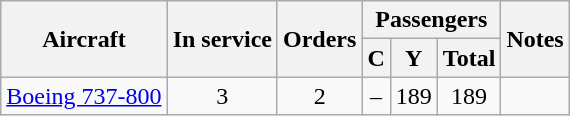<table class="wikitable" style="border-collapse:collapse;text-align:center;margin:1em auto;">
<tr>
<th rowspan="2">Aircraft</th>
<th rowspan="2">In service</th>
<th rowspan="2">Orders</th>
<th colspan="3">Passengers</th>
<th rowspan="2">Notes</th>
</tr>
<tr>
<th><abbr>C</abbr></th>
<th><abbr>Y</abbr></th>
<th>Total</th>
</tr>
<tr>
<td><a href='#'>Boeing 737-800</a></td>
<td>3</td>
<td>2</td>
<td>–</td>
<td>189</td>
<td>189</td>
<td></td>
</tr>
</table>
